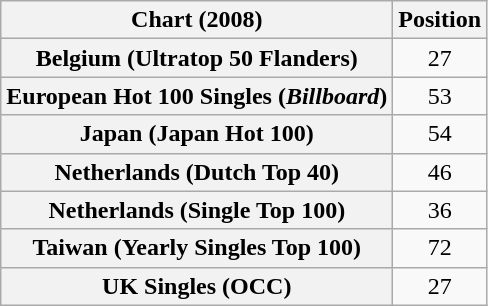<table class="wikitable sortable plainrowheaders" style="text-align:center">
<tr>
<th scope="col">Chart (2008)</th>
<th scope="col">Position</th>
</tr>
<tr>
<th scope="row">Belgium (Ultratop 50 Flanders)</th>
<td>27</td>
</tr>
<tr>
<th scope="row">European Hot 100 Singles (<em>Billboard</em>)</th>
<td>53</td>
</tr>
<tr>
<th scope="row">Japan (Japan Hot 100)</th>
<td>54</td>
</tr>
<tr>
<th scope="row">Netherlands (Dutch Top 40)</th>
<td>46</td>
</tr>
<tr>
<th scope="row">Netherlands (Single Top 100)</th>
<td>36</td>
</tr>
<tr>
<th scope="row">Taiwan (Yearly Singles Top 100)</th>
<td>72</td>
</tr>
<tr>
<th scope="row">UK Singles (OCC)</th>
<td>27</td>
</tr>
</table>
